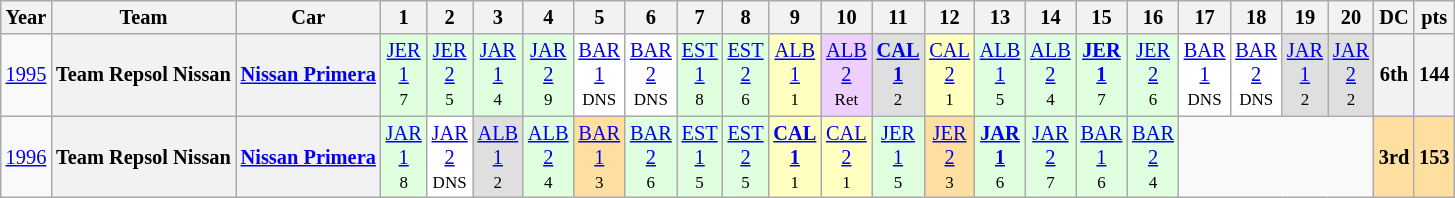<table class="wikitable" style="text-align:center; font-size:85%">
<tr>
<th>Year</th>
<th>Team</th>
<th>Car</th>
<th>1</th>
<th>2</th>
<th>3</th>
<th>4</th>
<th>5</th>
<th>6</th>
<th>7</th>
<th>8</th>
<th>9</th>
<th>10</th>
<th>11</th>
<th>12</th>
<th>13</th>
<th>14</th>
<th>15</th>
<th>16</th>
<th>17</th>
<th>18</th>
<th>19</th>
<th>20</th>
<th>DC</th>
<th>pts</th>
</tr>
<tr>
<td><a href='#'>1995</a></td>
<th nowrap>Team Repsol Nissan</th>
<th nowrap><a href='#'>Nissan Primera</a></th>
<td bgcolor="#DFFFDF"><a href='#'>JER<br>1</a><br><small>7</small></td>
<td bgcolor="#DFFFDF"><a href='#'>JER<br>2</a><br><small>5</small></td>
<td bgcolor="#DFFFDF"><a href='#'>JAR<br>1</a><br><small>4</small></td>
<td bgcolor="#DFFFDF"><a href='#'>JAR<br>2</a><br><small>9</small></td>
<td bgcolor="#FFFFFF"><a href='#'>BAR<br>1</a><br><small>DNS</small></td>
<td bgcolor="#FFFFFF"><a href='#'>BAR<br>2</a><br><small>DNS</small></td>
<td bgcolor="#DFFFDF"><a href='#'>EST<br>1</a><br><small>8</small></td>
<td bgcolor="#DFFFDF"><a href='#'>EST<br>2</a><br><small>6</small></td>
<td bgcolor="#FFFFBF"><a href='#'>ALB<br>1</a><br><small>1</small></td>
<td bgcolor="#EFCFFF"><a href='#'>ALB<br>2</a><br><small>Ret</small></td>
<td bgcolor="#DFDFDF"><strong><a href='#'>CAL<br>1</a></strong><br><small>2</small></td>
<td bgcolor="#FFFFBF"><a href='#'>CAL<br>2</a><br><small>1</small></td>
<td bgcolor="#DFFFDF"><a href='#'>ALB<br>1</a><br><small>5</small></td>
<td bgcolor="#DFFFDF"><a href='#'>ALB<br>2</a><br><small>4</small></td>
<td bgcolor="#DFFFDF"><strong><a href='#'>JER<br>1</a></strong><br><small>7</small></td>
<td bgcolor="#DFFFDF"><a href='#'>JER<br>2</a><br><small>6</small></td>
<td bgcolor="#FFFFFF"><a href='#'>BAR<br>1</a><br><small>DNS</small></td>
<td bgcolor="#FFFFFF"><a href='#'>BAR<br>2</a><br><small>DNS</small></td>
<td bgcolor="#DFDFDF"><a href='#'>JAR<br>1</a><br><small>2</small></td>
<td bgcolor="#DFDFDF"><a href='#'>JAR<br>2</a><br><small>2</small></td>
<th>6th</th>
<th>144</th>
</tr>
<tr>
<td><a href='#'>1996</a></td>
<th nowrap>Team Repsol Nissan</th>
<th nowrap><a href='#'>Nissan Primera</a></th>
<td bgcolor="#DFFFDF"><a href='#'>JAR<br>1</a><br><small>8</small></td>
<td bgcolor="#FFFFFF"><a href='#'>JAR<br>2</a><br><small>DNS</small></td>
<td bgcolor="#DFDFDF"><a href='#'>ALB<br>1</a><br><small>2</small></td>
<td bgcolor="#DFFFDF"><a href='#'>ALB<br>2</a><br><small>4</small></td>
<td bgcolor="#FFDF9F"><a href='#'>BAR<br>1</a><br><small>3</small></td>
<td bgcolor="#DFFFDF"><a href='#'>BAR<br>2</a><br><small>6</small></td>
<td bgcolor="#DFFFDF"><a href='#'>EST<br>1</a><br><small>5</small></td>
<td bgcolor="#DFFFDF"><a href='#'>EST<br>2</a><br><small>5</small></td>
<td bgcolor="#FFFFBF"><strong><a href='#'>CAL<br>1</a></strong><br><small>1</small></td>
<td bgcolor="#FFFFBF"><a href='#'>CAL<br>2</a><br><small>1</small></td>
<td bgcolor="#DFFFDF"><a href='#'>JER<br>1</a><br><small>5</small></td>
<td bgcolor="#FFDF9F"><a href='#'>JER<br>2</a><br><small>3</small></td>
<td bgcolor="#DFFFDF"><strong><a href='#'>JAR<br>1</a></strong><br><small>6</small></td>
<td bgcolor="#DFFFDF"><a href='#'>JAR<br>2</a><br><small>7</small></td>
<td bgcolor="#DFFFDF"><a href='#'>BAR<br>1</a><br><small>6</small></td>
<td bgcolor="#DFFFDF"><a href='#'>BAR<br>2</a><br><small>4</small></td>
<td colspan=4></td>
<td bgcolor="#FFDF9F"><strong>3rd</strong></td>
<td bgcolor="#FFDF9F"><strong>153</strong></td>
</tr>
</table>
